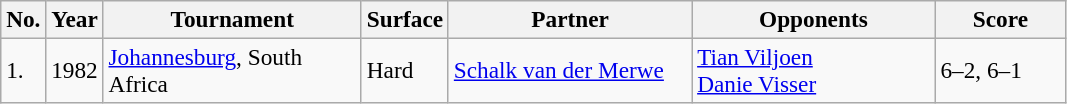<table class="sortable wikitable" style=font-size:97%>
<tr>
<th>No.</th>
<th>Year</th>
<th style="width:165px">Tournament</th>
<th style="width:50px">Surface</th>
<th style="width:155px">Partner</th>
<th style="width:155px">Opponents</th>
<th style="width:80px" class="unsortable">Score</th>
</tr>
<tr>
<td>1.</td>
<td>1982</td>
<td><a href='#'>Johannesburg</a>, South Africa</td>
<td>Hard</td>
<td> <a href='#'>Schalk van der Merwe</a></td>
<td> <a href='#'>Tian Viljoen</a><br> <a href='#'>Danie Visser</a></td>
<td>6–2, 6–1</td>
</tr>
</table>
